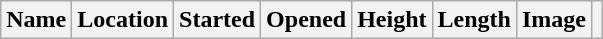<table class="wikitable sortable">
<tr>
<th>Name</th>
<th>Location</th>
<th>Started</th>
<th>Opened</th>
<th>Height</th>
<th>Length</th>
<th>Image</th>
<th><br>






















</th>
</tr>
</table>
